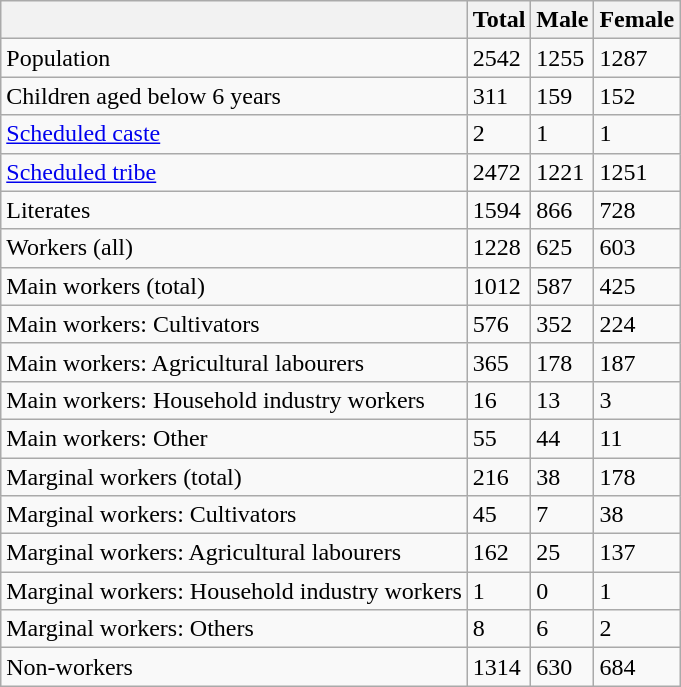<table class="wikitable sortable">
<tr>
<th></th>
<th>Total</th>
<th>Male</th>
<th>Female</th>
</tr>
<tr>
<td>Population</td>
<td>2542</td>
<td>1255</td>
<td>1287</td>
</tr>
<tr>
<td>Children aged below 6 years</td>
<td>311</td>
<td>159</td>
<td>152</td>
</tr>
<tr>
<td><a href='#'>Scheduled caste</a></td>
<td>2</td>
<td>1</td>
<td>1</td>
</tr>
<tr>
<td><a href='#'>Scheduled tribe</a></td>
<td>2472</td>
<td>1221</td>
<td>1251</td>
</tr>
<tr>
<td>Literates</td>
<td>1594</td>
<td>866</td>
<td>728</td>
</tr>
<tr>
<td>Workers (all)</td>
<td>1228</td>
<td>625</td>
<td>603</td>
</tr>
<tr>
<td>Main workers (total)</td>
<td>1012</td>
<td>587</td>
<td>425</td>
</tr>
<tr>
<td>Main workers: Cultivators</td>
<td>576</td>
<td>352</td>
<td>224</td>
</tr>
<tr>
<td>Main workers: Agricultural labourers</td>
<td>365</td>
<td>178</td>
<td>187</td>
</tr>
<tr>
<td>Main workers: Household industry workers</td>
<td>16</td>
<td>13</td>
<td>3</td>
</tr>
<tr>
<td>Main workers: Other</td>
<td>55</td>
<td>44</td>
<td>11</td>
</tr>
<tr>
<td>Marginal workers (total)</td>
<td>216</td>
<td>38</td>
<td>178</td>
</tr>
<tr>
<td>Marginal workers: Cultivators</td>
<td>45</td>
<td>7</td>
<td>38</td>
</tr>
<tr>
<td>Marginal workers: Agricultural labourers</td>
<td>162</td>
<td>25</td>
<td>137</td>
</tr>
<tr>
<td>Marginal workers: Household industry workers</td>
<td>1</td>
<td>0</td>
<td>1</td>
</tr>
<tr>
<td>Marginal workers: Others</td>
<td>8</td>
<td>6</td>
<td>2</td>
</tr>
<tr>
<td>Non-workers</td>
<td>1314</td>
<td>630</td>
<td>684</td>
</tr>
</table>
